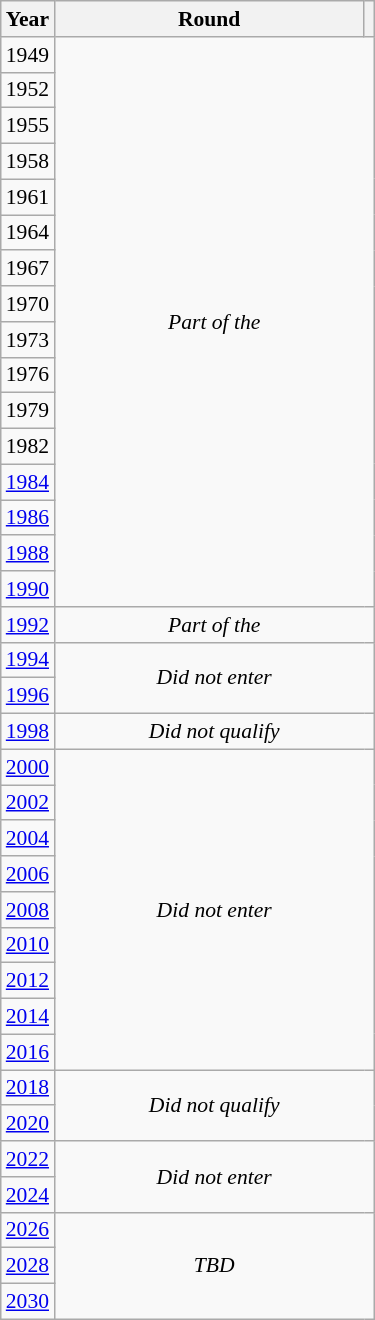<table class="wikitable" style="text-align: center; font-size:90%">
<tr>
<th>Year</th>
<th style="width:200px">Round</th>
<th></th>
</tr>
<tr>
<td>1949</td>
<td colspan="2" rowspan="16"><em>Part of the </em></td>
</tr>
<tr>
<td>1952</td>
</tr>
<tr>
<td>1955</td>
</tr>
<tr>
<td>1958</td>
</tr>
<tr>
<td>1961</td>
</tr>
<tr>
<td>1964</td>
</tr>
<tr>
<td>1967</td>
</tr>
<tr>
<td>1970</td>
</tr>
<tr>
<td>1973</td>
</tr>
<tr>
<td>1976</td>
</tr>
<tr>
<td>1979</td>
</tr>
<tr>
<td>1982</td>
</tr>
<tr>
<td><a href='#'>1984</a></td>
</tr>
<tr>
<td><a href='#'>1986</a></td>
</tr>
<tr>
<td><a href='#'>1988</a></td>
</tr>
<tr>
<td><a href='#'>1990</a></td>
</tr>
<tr>
<td><a href='#'>1992</a></td>
<td colspan="2"><em>Part of the </em></td>
</tr>
<tr>
<td><a href='#'>1994</a></td>
<td colspan="2" rowspan="2"><em>Did not enter</em></td>
</tr>
<tr>
<td><a href='#'>1996</a></td>
</tr>
<tr>
<td><a href='#'>1998</a></td>
<td colspan="2"><em>Did not qualify</em></td>
</tr>
<tr>
<td><a href='#'>2000</a></td>
<td colspan="2" rowspan="9"><em>Did not enter</em></td>
</tr>
<tr>
<td><a href='#'>2002</a></td>
</tr>
<tr>
<td><a href='#'>2004</a></td>
</tr>
<tr>
<td><a href='#'>2006</a></td>
</tr>
<tr>
<td><a href='#'>2008</a></td>
</tr>
<tr>
<td><a href='#'>2010</a></td>
</tr>
<tr>
<td><a href='#'>2012</a></td>
</tr>
<tr>
<td><a href='#'>2014</a></td>
</tr>
<tr>
<td><a href='#'>2016</a></td>
</tr>
<tr>
<td><a href='#'>2018</a></td>
<td colspan="2" rowspan="2"><em>Did not qualify</em></td>
</tr>
<tr>
<td><a href='#'>2020</a></td>
</tr>
<tr>
<td><a href='#'>2022</a></td>
<td colspan="2" rowspan="2"><em>Did not enter</em></td>
</tr>
<tr>
<td><a href='#'>2024</a></td>
</tr>
<tr>
<td><a href='#'>2026</a></td>
<td colspan="2" rowspan="3"><em>TBD</em></td>
</tr>
<tr>
<td><a href='#'>2028</a></td>
</tr>
<tr>
<td><a href='#'>2030</a></td>
</tr>
</table>
